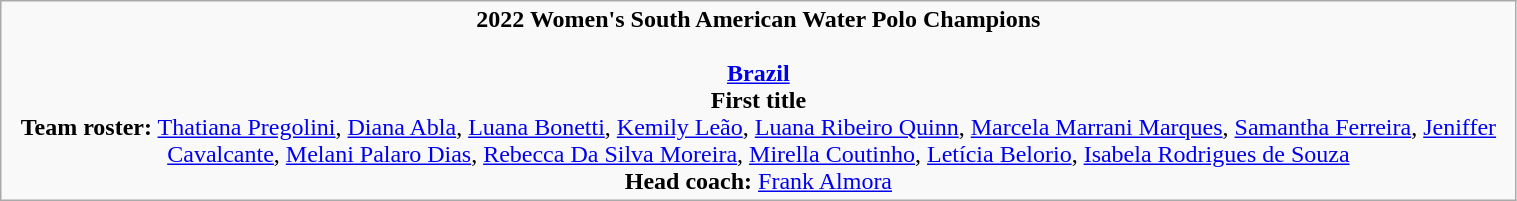<table class="wikitable" width=80%>
<tr align=center>
<td><strong>2022 Women's South American Water Polo Champions</strong><br><br><strong><a href='#'>Brazil</a></strong><br><strong>First title</strong><br><strong>Team roster:</strong> <a href='#'>Thatiana Pregolini</a>, <a href='#'>Diana Abla</a>, <a href='#'>Luana Bonetti</a>, <a href='#'>Kemily Leão</a>, <a href='#'>Luana Ribeiro Quinn</a>, <a href='#'>Marcela Marrani Marques</a>, <a href='#'>Samantha Ferreira</a>, <a href='#'>Jeniffer Cavalcante</a>, <a href='#'>Melani Palaro Dias</a>, <a href='#'>Rebecca Da Silva Moreira</a>, <a href='#'>Mirella Coutinho</a>, <a href='#'>Letícia Belorio</a>, <a href='#'>Isabela Rodrigues de Souza</a><br>
<strong>Head coach:</strong> <a href='#'>Frank Almora</a></td>
</tr>
</table>
